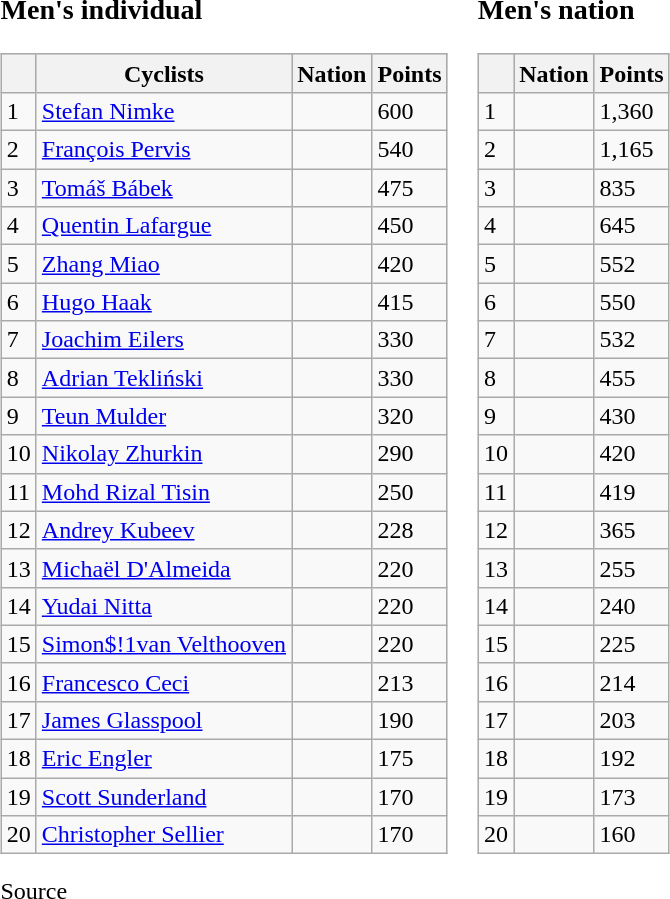<table class="vatop">
<tr valign="top">
<td><br><h3>Men's individual</h3><table class="wikitable sortable">
<tr style=background:#ccccff;>
<th></th>
<th>Cyclists</th>
<th>Nation</th>
<th>Points</th>
</tr>
<tr>
<td>1</td>
<td><a href='#'>Stefan Nimke</a></td>
<td></td>
<td>600</td>
</tr>
<tr>
<td>2</td>
<td><a href='#'>François Pervis</a></td>
<td></td>
<td>540</td>
</tr>
<tr>
<td>3</td>
<td><a href='#'>Tomáš Bábek</a></td>
<td></td>
<td>475</td>
</tr>
<tr>
<td>4</td>
<td><a href='#'>Quentin Lafargue</a></td>
<td></td>
<td>450</td>
</tr>
<tr>
<td>5</td>
<td><a href='#'>Zhang Miao</a></td>
<td></td>
<td>420</td>
</tr>
<tr>
<td>6</td>
<td><a href='#'>Hugo Haak</a></td>
<td></td>
<td>415</td>
</tr>
<tr>
<td>7</td>
<td><a href='#'>Joachim Eilers</a></td>
<td></td>
<td>330</td>
</tr>
<tr>
<td>8</td>
<td><a href='#'>Adrian Tekliński</a></td>
<td></td>
<td>330</td>
</tr>
<tr>
<td>9</td>
<td><a href='#'>Teun Mulder</a></td>
<td></td>
<td>320</td>
</tr>
<tr>
<td>10</td>
<td><a href='#'>Nikolay Zhurkin</a></td>
<td></td>
<td>290</td>
</tr>
<tr>
<td>11</td>
<td><a href='#'>Mohd Rizal Tisin</a></td>
<td></td>
<td>250</td>
</tr>
<tr>
<td>12</td>
<td><a href='#'>Andrey Kubeev</a></td>
<td></td>
<td>228</td>
</tr>
<tr>
<td>13</td>
<td><a href='#'>Michaël D'Almeida</a></td>
<td></td>
<td>220</td>
</tr>
<tr>
<td>14</td>
<td><a href='#'>Yudai Nitta</a></td>
<td></td>
<td>220</td>
</tr>
<tr>
<td>15</td>
<td><a href='#'>Simon$!1van Velthooven</a></td>
<td></td>
<td>220</td>
</tr>
<tr>
<td>16</td>
<td><a href='#'>Francesco Ceci</a></td>
<td></td>
<td>213</td>
</tr>
<tr>
<td>17</td>
<td><a href='#'>James Glasspool</a></td>
<td></td>
<td>190</td>
</tr>
<tr>
<td>18</td>
<td><a href='#'>Eric Engler</a></td>
<td></td>
<td>175</td>
</tr>
<tr>
<td>19</td>
<td><a href='#'>Scott Sunderland</a></td>
<td></td>
<td>170</td>
</tr>
<tr>
<td>20</td>
<td><a href='#'>Christopher Sellier</a></td>
<td></td>
<td>170</td>
</tr>
</table>
Source</td>
<td><br><h3>Men's nation</h3><table class="wikitable sortable">
<tr style=background:#ccccff;>
<th></th>
<th>Nation</th>
<th>Points</th>
</tr>
<tr>
<td>1</td>
<td></td>
<td>1,360</td>
</tr>
<tr>
<td>2</td>
<td></td>
<td>1,165</td>
</tr>
<tr>
<td>3</td>
<td></td>
<td>835</td>
</tr>
<tr>
<td>4</td>
<td></td>
<td>645</td>
</tr>
<tr>
<td>5</td>
<td></td>
<td>552</td>
</tr>
<tr>
<td>6</td>
<td></td>
<td>550</td>
</tr>
<tr>
<td>7</td>
<td></td>
<td>532</td>
</tr>
<tr>
<td>8</td>
<td></td>
<td>455</td>
</tr>
<tr>
<td>9</td>
<td></td>
<td>430</td>
</tr>
<tr>
<td>10</td>
<td></td>
<td>420</td>
</tr>
<tr>
<td>11</td>
<td></td>
<td>419</td>
</tr>
<tr>
<td>12</td>
<td></td>
<td>365</td>
</tr>
<tr>
<td>13</td>
<td></td>
<td>255</td>
</tr>
<tr>
<td>14</td>
<td></td>
<td>240</td>
</tr>
<tr>
<td>15</td>
<td></td>
<td>225</td>
</tr>
<tr>
<td>16</td>
<td></td>
<td>214</td>
</tr>
<tr>
<td>17</td>
<td></td>
<td>203</td>
</tr>
<tr>
<td>18</td>
<td></td>
<td>192</td>
</tr>
<tr>
<td>19</td>
<td></td>
<td>173</td>
</tr>
<tr>
<td>20</td>
<td></td>
<td>160</td>
</tr>
</table>
</td>
</tr>
</table>
